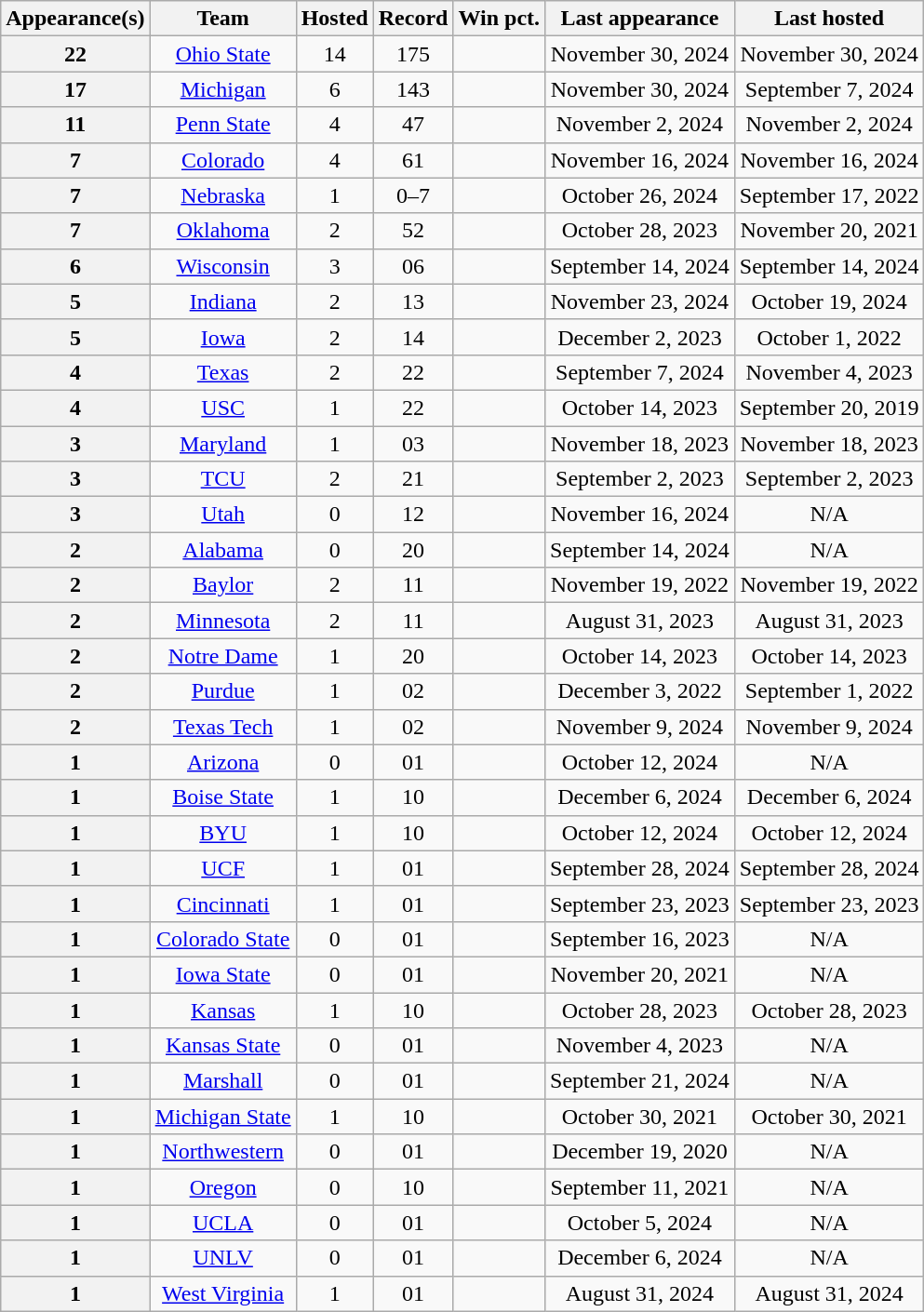<table class="wikitable sortable" style="text-align:center">
<tr>
<th>Appearance(s)</th>
<th>Team</th>
<th>Hosted</th>
<th>Record</th>
<th>Win pct.</th>
<th>Last appearance</th>
<th>Last hosted</th>
</tr>
<tr>
<th>22</th>
<td><a href='#'>Ohio State</a></td>
<td>14</td>
<td>175</td>
<td></td>
<td>November 30, 2024</td>
<td>November 30, 2024</td>
</tr>
<tr>
<th>17</th>
<td><a href='#'>Michigan</a></td>
<td>6</td>
<td>143</td>
<td></td>
<td>November 30, 2024</td>
<td>September 7, 2024</td>
</tr>
<tr>
<th>11</th>
<td><a href='#'>Penn State</a></td>
<td>4</td>
<td>47</td>
<td></td>
<td>November 2, 2024</td>
<td>November 2, 2024</td>
</tr>
<tr>
<th>7</th>
<td><a href='#'>Colorado</a></td>
<td>4</td>
<td>61</td>
<td></td>
<td>November 16, 2024</td>
<td>November 16, 2024</td>
</tr>
<tr>
<th>7</th>
<td><a href='#'>Nebraska</a></td>
<td>1</td>
<td>0–7</td>
<td></td>
<td>October 26, 2024</td>
<td>September 17, 2022</td>
</tr>
<tr>
<th>7</th>
<td><a href='#'>Oklahoma</a></td>
<td>2</td>
<td>52</td>
<td></td>
<td>October 28, 2023</td>
<td>November 20, 2021</td>
</tr>
<tr>
<th>6</th>
<td><a href='#'>Wisconsin</a></td>
<td>3</td>
<td>06</td>
<td></td>
<td>September 14, 2024</td>
<td>September 14, 2024</td>
</tr>
<tr>
<th>5</th>
<td><a href='#'>Indiana</a></td>
<td>2</td>
<td>13</td>
<td></td>
<td>November 23, 2024</td>
<td>October 19, 2024</td>
</tr>
<tr>
<th>5</th>
<td><a href='#'>Iowa</a></td>
<td>2</td>
<td>14</td>
<td></td>
<td>December 2, 2023</td>
<td>October 1, 2022</td>
</tr>
<tr>
<th>4</th>
<td><a href='#'>Texas</a></td>
<td>2</td>
<td>22</td>
<td></td>
<td>September 7, 2024</td>
<td>November 4, 2023</td>
</tr>
<tr>
<th>4</th>
<td><a href='#'>USC</a></td>
<td>1</td>
<td>22</td>
<td></td>
<td>October 14, 2023</td>
<td>September 20, 2019</td>
</tr>
<tr>
<th>3</th>
<td><a href='#'>Maryland</a></td>
<td>1</td>
<td>03</td>
<td></td>
<td>November 18, 2023</td>
<td>November 18, 2023</td>
</tr>
<tr>
<th>3</th>
<td><a href='#'>TCU</a></td>
<td>2</td>
<td>21</td>
<td></td>
<td>September 2, 2023</td>
<td>September 2, 2023</td>
</tr>
<tr>
<th>3</th>
<td><a href='#'>Utah</a></td>
<td>0</td>
<td>12</td>
<td></td>
<td>November 16, 2024</td>
<td>N/A</td>
</tr>
<tr>
<th>2</th>
<td><a href='#'>Alabama</a></td>
<td>0</td>
<td>20</td>
<td></td>
<td>September 14, 2024</td>
<td>N/A</td>
</tr>
<tr>
<th>2</th>
<td><a href='#'>Baylor</a></td>
<td>2</td>
<td>11</td>
<td></td>
<td>November 19, 2022</td>
<td>November 19, 2022</td>
</tr>
<tr>
<th>2</th>
<td><a href='#'>Minnesota</a></td>
<td>2</td>
<td>11</td>
<td></td>
<td>August 31, 2023</td>
<td>August 31, 2023</td>
</tr>
<tr>
<th>2</th>
<td><a href='#'>Notre Dame</a></td>
<td>1</td>
<td>20</td>
<td></td>
<td>October 14, 2023</td>
<td>October 14, 2023</td>
</tr>
<tr>
<th>2</th>
<td><a href='#'>Purdue</a></td>
<td>1</td>
<td>02</td>
<td></td>
<td>December 3, 2022</td>
<td>September 1, 2022</td>
</tr>
<tr>
<th>2</th>
<td><a href='#'>Texas Tech</a></td>
<td>1</td>
<td>02</td>
<td></td>
<td>November 9, 2024</td>
<td>November 9, 2024</td>
</tr>
<tr>
<th>1</th>
<td><a href='#'>Arizona</a></td>
<td>0</td>
<td>01</td>
<td></td>
<td>October 12, 2024</td>
<td>N/A</td>
</tr>
<tr>
<th>1</th>
<td><a href='#'>Boise State</a></td>
<td>1</td>
<td>10</td>
<td></td>
<td>December 6, 2024</td>
<td>December 6, 2024</td>
</tr>
<tr>
<th>1</th>
<td><a href='#'>BYU</a></td>
<td>1</td>
<td>10</td>
<td></td>
<td>October 12, 2024</td>
<td>October 12, 2024</td>
</tr>
<tr>
<th>1</th>
<td><a href='#'>UCF</a></td>
<td>1</td>
<td>01</td>
<td></td>
<td>September 28, 2024</td>
<td>September 28, 2024</td>
</tr>
<tr>
<th>1</th>
<td><a href='#'>Cincinnati</a></td>
<td>1</td>
<td>01</td>
<td></td>
<td>September 23, 2023</td>
<td>September 23, 2023</td>
</tr>
<tr>
<th>1</th>
<td><a href='#'>Colorado State</a></td>
<td>0</td>
<td>01</td>
<td></td>
<td>September 16, 2023</td>
<td>N/A</td>
</tr>
<tr>
<th>1</th>
<td><a href='#'>Iowa State</a></td>
<td>0</td>
<td>01</td>
<td></td>
<td>November 20, 2021</td>
<td>N/A</td>
</tr>
<tr>
<th>1</th>
<td><a href='#'>Kansas</a></td>
<td>1</td>
<td>10</td>
<td></td>
<td>October 28, 2023</td>
<td>October 28, 2023</td>
</tr>
<tr>
<th>1</th>
<td><a href='#'>Kansas State</a></td>
<td>0</td>
<td>01</td>
<td></td>
<td>November 4, 2023</td>
<td>N/A</td>
</tr>
<tr>
<th>1</th>
<td><a href='#'>Marshall</a></td>
<td>0</td>
<td>01</td>
<td></td>
<td>September 21, 2024</td>
<td>N/A</td>
</tr>
<tr>
<th>1</th>
<td><a href='#'>Michigan State</a></td>
<td>1</td>
<td>10</td>
<td></td>
<td>October 30, 2021</td>
<td>October 30, 2021</td>
</tr>
<tr>
<th>1</th>
<td><a href='#'>Northwestern</a></td>
<td>0</td>
<td>01</td>
<td></td>
<td>December 19, 2020</td>
<td>N/A</td>
</tr>
<tr>
<th>1</th>
<td><a href='#'>Oregon</a></td>
<td>0</td>
<td>10</td>
<td></td>
<td>September 11, 2021</td>
<td>N/A</td>
</tr>
<tr>
<th>1</th>
<td><a href='#'>UCLA</a></td>
<td>0</td>
<td>01</td>
<td></td>
<td>October 5, 2024</td>
<td>N/A</td>
</tr>
<tr>
<th>1</th>
<td><a href='#'>UNLV</a></td>
<td>0</td>
<td>01</td>
<td></td>
<td>December 6, 2024</td>
<td>N/A</td>
</tr>
<tr>
<th>1</th>
<td><a href='#'>West Virginia</a></td>
<td>1</td>
<td>01</td>
<td></td>
<td>August 31, 2024</td>
<td>August 31, 2024</td>
</tr>
</table>
